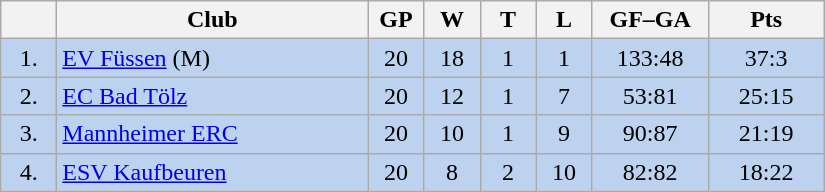<table class="wikitable">
<tr>
<th width="30"></th>
<th width="200">Club</th>
<th width="30">GP</th>
<th width="30">W</th>
<th width="30">T</th>
<th width="30">L</th>
<th width="70">GF–GA</th>
<th width="70">Pts</th>
</tr>
<tr bgcolor="#BCD2EE" align="center">
<td>1.</td>
<td align="left"><a href='#'>EV Füssen</a> (M)</td>
<td>20</td>
<td>18</td>
<td>1</td>
<td>1</td>
<td>133:48</td>
<td>37:3</td>
</tr>
<tr bgcolor=#BCD2EE align="center">
<td>2.</td>
<td align="left"><a href='#'>EC Bad Tölz</a></td>
<td>20</td>
<td>12</td>
<td>1</td>
<td>7</td>
<td>53:81</td>
<td>25:15</td>
</tr>
<tr bgcolor=#BCD2EE align="center">
<td>3.</td>
<td align="left"><a href='#'>Mannheimer ERC</a></td>
<td>20</td>
<td>10</td>
<td>1</td>
<td>9</td>
<td>90:87</td>
<td>21:19</td>
</tr>
<tr bgcolor=#BCD2EE align="center">
<td>4.</td>
<td align="left"><a href='#'>ESV Kaufbeuren</a></td>
<td>20</td>
<td>8</td>
<td>2</td>
<td>10</td>
<td>82:82</td>
<td>18:22</td>
</tr>
</table>
